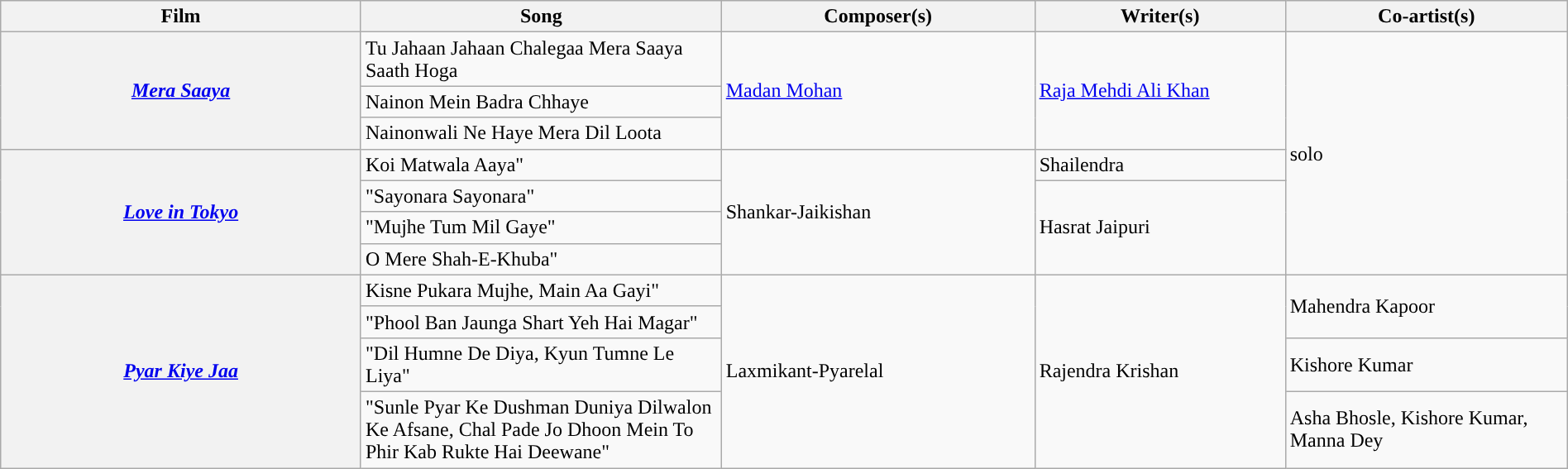<table class="wikitable plainrowheaders" style="width:100%; textcolor:#000">
<tr style="background:#b0e0e66;">
<th scope="col" style="width:23%;"><strong>Film</strong></th>
<th scope="col" style="width:23%;"><strong>Song</strong></th>
<th scope="col" style="width:20%;"><strong>Composer(s)</strong></th>
<th scope="col" style="width:16%;"><strong>Writer(s)</strong></th>
<th scope="col" style="width:18%;"><strong>Co-artist(s)</strong></th>
</tr>
<tr>
<th rowspan="3"><em><a href='#'>Mera Saaya</a></em></th>
<td>Tu Jahaan Jahaan Chalegaa Mera Saaya Saath Hoga</td>
<td rowspan="3"><a href='#'>Madan Mohan</a></td>
<td rowspan="3"><a href='#'>Raja Mehdi Ali Khan</a></td>
<td rowspan=7>solo</td>
</tr>
<tr>
<td>Nainon Mein Badra Chhaye</td>
</tr>
<tr>
<td>Nainonwali Ne Haye Mera Dil Loota</td>
</tr>
<tr>
<th Rowspan=4><em><a href='#'>Love in Tokyo</a></em></th>
<td>Koi Matwala Aaya"</td>
<td rowspan=4>Shankar-Jaikishan</td>
<td>Shailendra</td>
</tr>
<tr>
<td>"Sayonara Sayonara"</td>
<td rowspan=3>Hasrat Jaipuri</td>
</tr>
<tr>
<td>"Mujhe Tum Mil Gaye"</td>
</tr>
<tr>
<td>O Mere Shah-E-Khuba"</td>
</tr>
<tr>
<th Rowspan=4><em><a href='#'>Pyar Kiye Jaa</a></em></th>
<td>Kisne Pukara Mujhe, Main Aa Gayi"</td>
<td rowspan=4>Laxmikant-Pyarelal</td>
<td rowspan=4>Rajendra Krishan</td>
<td rowspan=2>Mahendra Kapoor</td>
</tr>
<tr>
<td>"Phool Ban Jaunga Shart Yeh Hai Magar"</td>
</tr>
<tr>
<td>"Dil Humne De Diya, Kyun Tumne Le Liya"</td>
<td>Kishore Kumar</td>
</tr>
<tr>
<td>"Sunle Pyar Ke Dushman Duniya Dilwalon Ke Afsane, Chal Pade Jo Dhoon Mein To Phir Kab Rukte Hai Deewane"</td>
<td>Asha Bhosle, Kishore Kumar, Manna Dey</td>
</tr>
</table>
